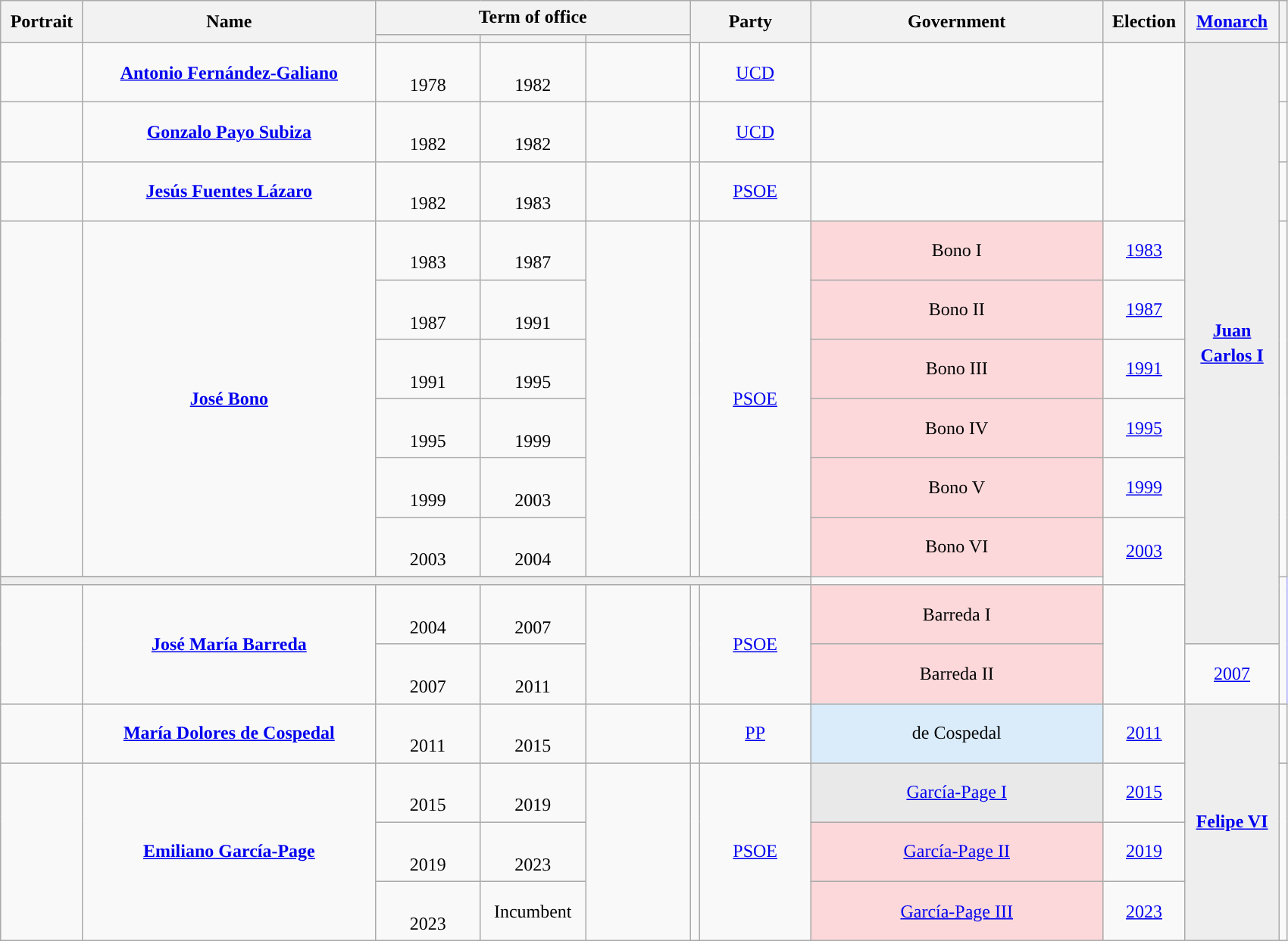<table class="wikitable" style="line-height:1.4em; text-align:center; border:1px #aaf solid;">
<tr>
<th rowspan="2" width="65">Portrait</th>
<th rowspan="2" width="250">Name<br></th>
<th colspan="3">Term of office</th>
<th rowspan="2" colspan="2" width="90">Party</th>
<th rowspan="2" width="250">Government<br></th>
<th rowspan="2" width="65">Election</th>
<th rowspan="2" width="75"><a href='#'>Monarch</a><br></th>
<th rowspan="2"></th>
</tr>
<tr>
<th width="85"></th>
<th width="85"></th>
<th width="85"></th>
</tr>
<tr>
<td width="65"></td>
<td><strong><a href='#'>Antonio Fernández-Galiano</a></strong><br></td>
<td class="nowrap"><br>1978</td>
<td class="nowrap"><br>1982</td>
<td style="font-size:95%;"></td>
<td width="1" style="color:inherit;background:"></td>
<td width="90"><a href='#'>UCD</a></td>
<td></td>
<td rowspan="3" style="color:#ccc;"></td>
<td scope="row" style="text-align:center;" rowspan="12" bgcolor="#EEEEEE"><br><strong><a href='#'>Juan Carlos I</a></strong><br><br></td>
<td></td>
</tr>
<tr>
<td></td>
<td><strong><a href='#'>Gonzalo Payo Subiza</a></strong><br></td>
<td class="nowrap"><br>1982</td>
<td class="nowrap"><br>1982</td>
<td style="font-size:95%;"></td>
<td style="color:inherit;background:"></td>
<td><a href='#'>UCD</a></td>
<td></td>
<td></td>
</tr>
<tr>
<td></td>
<td><strong><a href='#'>Jesús Fuentes Lázaro</a></strong><br></td>
<td class="nowrap"><br>1982</td>
<td class="nowrap"><br>1983</td>
<td style="font-size:95%;"></td>
<td style="color:inherit;background:"></td>
<td><a href='#'>PSOE</a></td>
<td></td>
<td></td>
</tr>
<tr>
<td rowspan="6"></td>
<td rowspan="6"><strong><a href='#'>José Bono</a></strong><br></td>
<td class="nowrap"><br>1983</td>
<td class="nowrap"><br>1987</td>
<td rowspan="6" style="font-size:95%;"></td>
<td rowspan="6" style="color:inherit;background:"></td>
<td rowspan="6"><a href='#'>PSOE</a></td>
<td style="background:#FCD8DA;">Bono I<br></td>
<td><a href='#'>1983</a></td>
<td rowspan="7"><br><br><br><br><br><br></td>
</tr>
<tr>
<td class="nowrap"><br>1987</td>
<td class="nowrap"><br>1991</td>
<td style="background:#FCD8DA;">Bono II<br></td>
<td><a href='#'>1987</a></td>
</tr>
<tr>
<td class="nowrap"><br>1991</td>
<td class="nowrap"><br>1995</td>
<td style="background:#FCD8DA;">Bono III<br></td>
<td><a href='#'>1991</a></td>
</tr>
<tr>
<td class="nowrap"><br>1995</td>
<td class="nowrap"><br>1999</td>
<td style="background:#FCD8DA;">Bono IV<br></td>
<td><a href='#'>1995</a></td>
</tr>
<tr>
<td class="nowrap"><br>1999</td>
<td class="nowrap"><br>2003</td>
<td style="background:#FCD8DA;">Bono V<br></td>
<td><a href='#'>1999</a></td>
</tr>
<tr>
<td class="nowrap"><br>2003</td>
<td class="nowrap"><br>2004<br></td>
<td rowspan="2" style="background:#FCD8DA;">Bono VI<br></td>
<td rowspan="3"><a href='#'>2003</a></td>
</tr>
<tr>
</tr>
<tr>
<td colspan="7" style="background:#EEEEEE;"></td>
</tr>
<tr>
<td rowspan="2"></td>
<td rowspan="2"><strong><a href='#'>José María Barreda</a></strong><br></td>
<td class="nowrap"><br>2004</td>
<td class="nowrap"><br>2007</td>
<td rowspan="2" style="font-size:95%;"></td>
<td rowspan="2" style="color:inherit;background:"></td>
<td rowspan="2"><a href='#'>PSOE</a></td>
<td style="background:#FCD8DA;">Barreda I<br></td>
<td rowspan="2"><br><br></td>
</tr>
<tr>
<td class="nowrap"><br>2007</td>
<td class="nowrap"><br>2011</td>
<td style="background:#FCD8DA;">Barreda II<br></td>
<td><a href='#'>2007</a></td>
</tr>
<tr>
<td></td>
<td><strong><a href='#'>María Dolores de Cospedal</a></strong><br></td>
<td class="nowrap"><br>2011</td>
<td class="nowrap"><br>2015</td>
<td style="font-size:95%;"></td>
<td style="color:inherit;background:"></td>
<td><a href='#'>PP</a></td>
<td style="background:#DAECFA;">de Cospedal<br></td>
<td><a href='#'>2011</a></td>
<td scope="row" style="text-align:center;" rowspan="4" bgcolor="#EEEEEE"><br><strong><a href='#'>Felipe VI</a></strong><br><br></td>
<td><br></td>
</tr>
<tr>
<td rowspan="3"></td>
<td rowspan="3"><strong><a href='#'>Emiliano García-Page</a></strong><br></td>
<td class="nowrap"><br>2015</td>
<td class="nowrap"><br>2019</td>
<td rowspan="3" style="font-size:95%;"></td>
<td rowspan="3" style="color:inherit;background:"></td>
<td rowspan="3"><a href='#'>PSOE</a></td>
<td style="background:#E9E9E9;"><a href='#'>García-Page I</a><br></td>
<td><a href='#'>2015</a></td>
<td rowspan="3"><br><br></td>
</tr>
<tr>
<td class="nowrap"><br>2019</td>
<td class="nowrap"><br>2023</td>
<td style="background:#FCD8DA;"><a href='#'>García-Page II</a><br></td>
<td><a href='#'>2019</a></td>
</tr>
<tr>
<td class="nowrap"><br>2023</td>
<td>Incumbent</td>
<td style="background:#FCD8DA;"><a href='#'>García-Page III</a><br></td>
<td><a href='#'>2023</a></td>
</tr>
</table>
